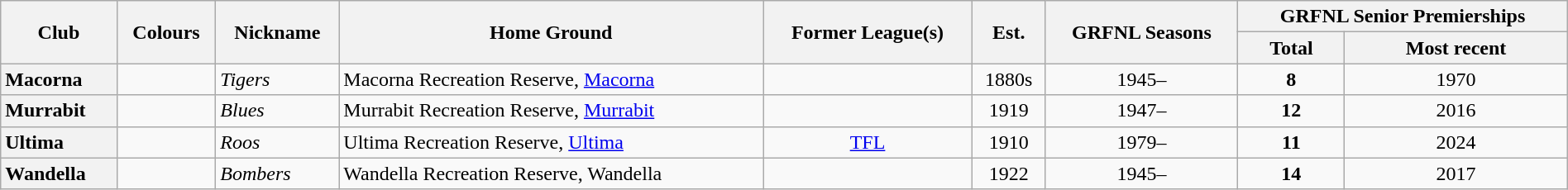<table class="wikitable sortable mw-collapsible mw-collapsed" style="text-align:center; width:100%">
<tr>
<th rowspan="2">Club</th>
<th rowspan="2">Colours</th>
<th rowspan="2">Nickname</th>
<th rowspan="2">Home Ground</th>
<th rowspan="2">Former League(s)</th>
<th rowspan="2">Est.</th>
<th rowspan="2">GRFNL Seasons</th>
<th colspan="2">GRFNL Senior Premierships</th>
</tr>
<tr>
<th>Total</th>
<th>Most recent</th>
</tr>
<tr>
<th style="text-align:left">Macorna</th>
<td></td>
<td align="left"><em>Tigers</em></td>
<td align="left">Macorna Recreation Reserve, <a href='#'>Macorna</a></td>
<td align="center"></td>
<td>1880s</td>
<td>1945–</td>
<td><strong>8</strong></td>
<td>1970</td>
</tr>
<tr>
<th style="text-align:left">Murrabit</th>
<td></td>
<td align="left"><em>Blues</em></td>
<td align="left">Murrabit Recreation Reserve, <a href='#'>Murrabit</a></td>
<td align="center"></td>
<td>1919</td>
<td>1947–</td>
<td><strong>12</strong></td>
<td>2016</td>
</tr>
<tr>
<th style="text-align:left">Ultima</th>
<td></td>
<td align="left"><em>Roos</em></td>
<td align="left">Ultima Recreation Reserve, <a href='#'>Ultima</a></td>
<td align="center"><a href='#'>TFL</a></td>
<td>1910</td>
<td>1979–</td>
<td><strong>11</strong></td>
<td>2024</td>
</tr>
<tr>
<th style="text-align:left">Wandella</th>
<td></td>
<td align="left"><em>Bombers</em></td>
<td align="left">Wandella Recreation Reserve, Wandella</td>
<td align="center"></td>
<td>1922</td>
<td>1945–</td>
<td><strong>14</strong></td>
<td>2017</td>
</tr>
</table>
